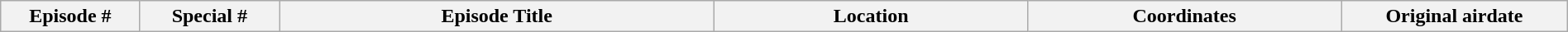<table class="wikitable plainrowheaders" style="width:100%; margin:auto;">
<tr>
<th width="8%">Episode #</th>
<th width="8%">Special #</th>
<th width="25%">Episode Title</th>
<th width="18%">Location</th>
<th width="18%">Coordinates</th>
<th width="13%">Original airdate<br><onlyinclude>



</onlyinclude></th>
</tr>
</table>
